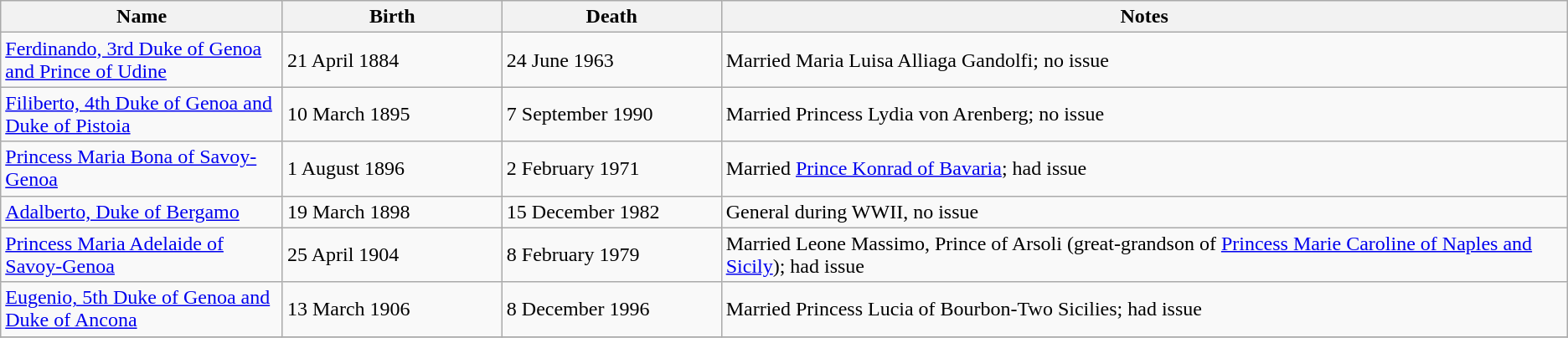<table class="wikitable sortable">
<tr>
<th width="18%">Name</th>
<th width="14%">Birth</th>
<th width="14%">Death</th>
<th width="62%">Notes</th>
</tr>
<tr>
<td><a href='#'>Ferdinando, 3rd Duke of Genoa and Prince of Udine</a></td>
<td>21 April 1884</td>
<td>24 June 1963</td>
<td>Married Maria Luisa Alliaga Gandolfi; no issue</td>
</tr>
<tr>
<td><a href='#'>Filiberto, 4th Duke of Genoa and Duke of Pistoia</a></td>
<td>10 March 1895</td>
<td>7 September 1990</td>
<td>Married Princess Lydia von Arenberg; no issue</td>
</tr>
<tr>
<td><a href='#'>Princess Maria Bona of Savoy-Genoa</a></td>
<td>1 August 1896</td>
<td>2 February 1971</td>
<td>Married <a href='#'>Prince Konrad of Bavaria</a>; had issue</td>
</tr>
<tr>
<td><a href='#'>Adalberto, Duke of Bergamo</a></td>
<td>19 March 1898</td>
<td>15 December 1982</td>
<td>General during WWII, no issue</td>
</tr>
<tr>
<td><a href='#'>Princess Maria Adelaide of Savoy-Genoa</a></td>
<td>25 April 1904</td>
<td>8 February 1979</td>
<td>Married Leone Massimo, Prince of Arsoli (great-grandson of <a href='#'>Princess Marie Caroline of Naples and Sicily</a>); had issue</td>
</tr>
<tr>
<td><a href='#'>Eugenio, 5th Duke of Genoa and Duke of Ancona</a></td>
<td>13 March 1906</td>
<td>8 December 1996</td>
<td>Married Princess Lucia of Bourbon-Two Sicilies; had issue</td>
</tr>
<tr>
</tr>
</table>
